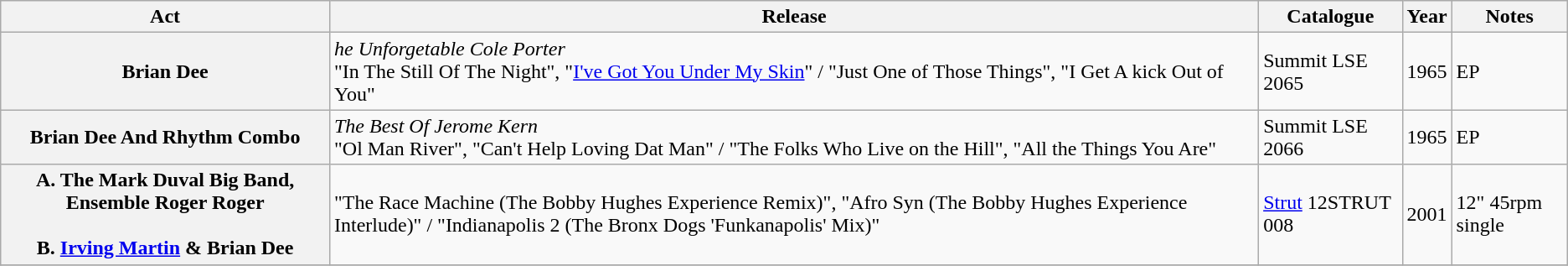<table class="wikitable plainrowheaders sortable">
<tr>
<th scope="col" class="unsortable">Act</th>
<th scope="col">Release</th>
<th scope="col">Catalogue</th>
<th scope="col">Year</th>
<th scope="col" class="unsortable">Notes</th>
</tr>
<tr>
<th scope="row">Brian Dee</th>
<td><em>he Unforgetable Cole Porter</em><br> "In The Still Of The Night", "<a href='#'>I've Got You Under My Skin</a>" / "Just One of Those Things", "I Get A kick Out of You"</td>
<td>Summit  LSE 2065</td>
<td>1965</td>
<td>EP</td>
</tr>
<tr>
<th scope="row">Brian Dee And Rhythm Combo</th>
<td><em> The Best Of Jerome Kern</em><br> "Ol Man River", "Can't Help Loving Dat Man" / "The Folks Who Live on the Hill", "All the Things You Are"</td>
<td>Summit LSE 2066</td>
<td>1965</td>
<td>EP</td>
</tr>
<tr>
<th scope="row">A. The Mark Duval Big Band, Ensemble Roger Roger<br><br>B.  <a href='#'>Irving Martin</a> & Brian Dee</th>
<td>"The Race Machine (The Bobby Hughes Experience Remix)", "Afro Syn (The Bobby Hughes Experience Interlude)" / "Indianapolis 2 (The Bronx Dogs 'Funkanapolis' Mix)"</td>
<td><a href='#'>Strut</a> 12STRUT 008</td>
<td>2001</td>
<td>12" 45rpm single</td>
</tr>
<tr>
</tr>
</table>
